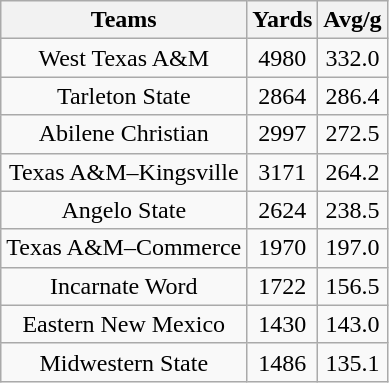<table class="wikitable sortable" style="text-align: center;">
<tr>
<th>Teams</th>
<th>Yards</th>
<th>Avg/g</th>
</tr>
<tr>
<td style=>West Texas A&M</td>
<td>4980</td>
<td>332.0</td>
</tr>
<tr>
<td style=>Tarleton State</td>
<td>2864</td>
<td>286.4</td>
</tr>
<tr>
<td style=>Abilene Christian</td>
<td>2997</td>
<td>272.5</td>
</tr>
<tr>
<td style=>Texas A&M–Kingsville</td>
<td>3171</td>
<td>264.2</td>
</tr>
<tr>
<td style=>Angelo State</td>
<td>2624</td>
<td>238.5</td>
</tr>
<tr>
<td style=>Texas A&M–Commerce</td>
<td>1970</td>
<td>197.0</td>
</tr>
<tr>
<td style=>Incarnate Word</td>
<td>1722</td>
<td>156.5</td>
</tr>
<tr>
<td style=>Eastern New Mexico</td>
<td>1430</td>
<td>143.0</td>
</tr>
<tr>
<td style=>Midwestern State</td>
<td>1486</td>
<td>135.1</td>
</tr>
</table>
